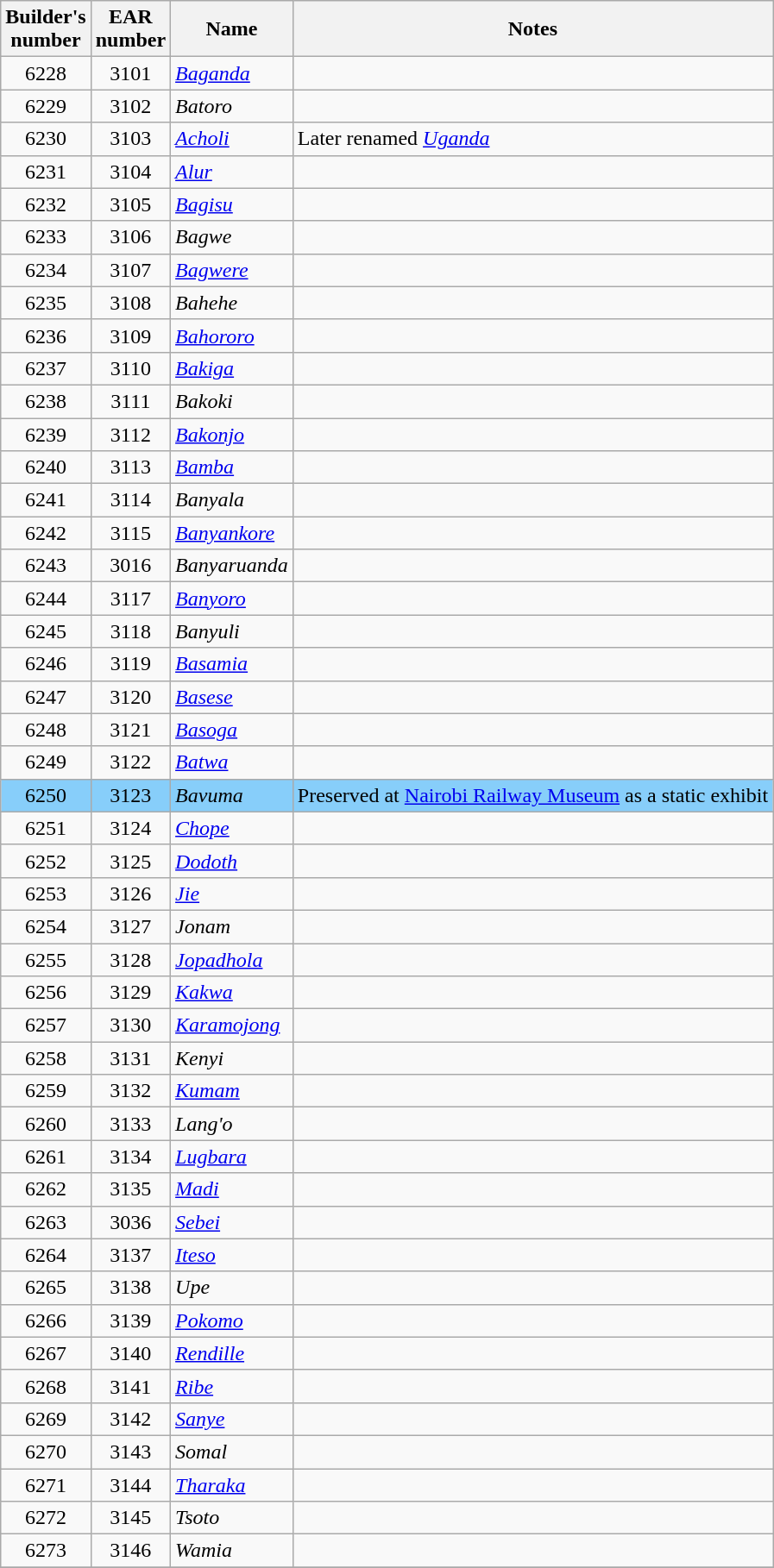<table cellpadding="2">
<tr>
<td><br><table class="wikitable sortable">
<tr>
<th>Builder's<br>number</th>
<th>EAR<br>number</th>
<th>Name</th>
<th>Notes</th>
</tr>
<tr>
<td align=center>6228</td>
<td align=center>3101</td>
<td><em><a href='#'>Baganda</a></em></td>
<td></td>
</tr>
<tr>
<td align=center>6229</td>
<td align=center>3102</td>
<td><em>Batoro</em></td>
<td></td>
</tr>
<tr>
<td align=center>6230</td>
<td align=center>3103</td>
<td><em><a href='#'>Acholi</a></em></td>
<td>Later renamed <em><a href='#'>Uganda</a></em></td>
</tr>
<tr>
<td align=center>6231</td>
<td align=center>3104</td>
<td><em><a href='#'>Alur</a></em></td>
<td></td>
</tr>
<tr>
<td align=center>6232</td>
<td align=center>3105</td>
<td><em><a href='#'>Bagisu</a></em></td>
<td></td>
</tr>
<tr>
<td align=center>6233</td>
<td align=center>3106</td>
<td><em>Bagwe</em></td>
<td></td>
</tr>
<tr>
<td align=center>6234</td>
<td align=center>3107</td>
<td><em><a href='#'>Bagwere</a></em></td>
<td></td>
</tr>
<tr>
<td align=center>6235</td>
<td align=center>3108</td>
<td><em>Bahehe</em></td>
<td></td>
</tr>
<tr>
<td align=center>6236</td>
<td align=center>3109</td>
<td><em><a href='#'>Bahororo</a></em></td>
<td></td>
</tr>
<tr>
<td align=center>6237</td>
<td align=center>3110</td>
<td><em><a href='#'>Bakiga</a></em></td>
<td></td>
</tr>
<tr>
<td align=center>6238</td>
<td align=center>3111</td>
<td><em>Bakoki</em></td>
<td></td>
</tr>
<tr>
<td align=center>6239</td>
<td align=center>3112</td>
<td><em><a href='#'>Bakonjo</a></em></td>
<td></td>
</tr>
<tr>
<td align=center>6240</td>
<td align=center>3113</td>
<td><em><a href='#'>Bamba</a></em></td>
<td></td>
</tr>
<tr>
<td align=center>6241</td>
<td align=center>3114</td>
<td><em>Banyala</em></td>
<td></td>
</tr>
<tr>
<td align=center>6242</td>
<td align=center>3115</td>
<td><em><a href='#'>Banyankore</a></em></td>
<td></td>
</tr>
<tr>
<td align=center>6243</td>
<td align=center>3016</td>
<td><em>Banyaruanda</em></td>
<td></td>
</tr>
<tr>
<td align=center>6244</td>
<td align=center>3117</td>
<td><em><a href='#'>Banyoro</a></em></td>
<td></td>
</tr>
<tr>
<td align=center>6245</td>
<td align=center>3118</td>
<td><em>Banyuli</em></td>
<td></td>
</tr>
<tr>
<td align=center>6246</td>
<td align=center>3119</td>
<td><em><a href='#'>Basamia</a></em></td>
<td></td>
</tr>
<tr>
<td align=center>6247</td>
<td align=center>3120</td>
<td><em><a href='#'>Basese</a></em></td>
<td></td>
</tr>
<tr>
<td align=center>6248</td>
<td align=center>3121</td>
<td><em><a href='#'>Basoga</a></em></td>
<td></td>
</tr>
<tr>
<td align=center>6249</td>
<td align=center>3122</td>
<td><em><a href='#'>Batwa</a></em></td>
<td></td>
</tr>
<tr>
<td align=center style="background:#87cefa;">6250</td>
<td align=center style="background:#87cefa;">3123</td>
<td style="background:#87cefa;"><em>Bavuma</em></td>
<td style="background:#87cefa;">Preserved at <a href='#'>Nairobi Railway Museum</a> as a static exhibit</td>
</tr>
<tr>
<td align=center>6251</td>
<td align=center>3124</td>
<td><em><a href='#'>Chope</a></em></td>
<td></td>
</tr>
<tr>
<td align=center>6252</td>
<td align=center>3125</td>
<td><em><a href='#'>Dodoth</a></em></td>
<td></td>
</tr>
<tr>
<td align=center>6253</td>
<td align=center>3126</td>
<td><em><a href='#'>Jie</a></em></td>
<td></td>
</tr>
<tr>
<td align=center>6254</td>
<td align=center>3127</td>
<td><em>Jonam</em></td>
<td></td>
</tr>
<tr>
<td align=center>6255</td>
<td align=center>3128</td>
<td><em><a href='#'>Jopadhola</a></em></td>
<td></td>
</tr>
<tr>
<td align=center>6256</td>
<td align=center>3129</td>
<td><em><a href='#'>Kakwa</a></em></td>
<td></td>
</tr>
<tr>
<td align=center>6257</td>
<td align=center>3130</td>
<td><em><a href='#'>Karamojong</a></em></td>
<td></td>
</tr>
<tr>
<td align=center>6258</td>
<td align=center>3131</td>
<td><em>Kenyi</em></td>
<td></td>
</tr>
<tr>
<td align=center>6259</td>
<td align=center>3132</td>
<td><em><a href='#'>Kumam</a></em></td>
<td></td>
</tr>
<tr>
<td align=center>6260</td>
<td align=center>3133</td>
<td><em>Lang'o</em></td>
<td></td>
</tr>
<tr>
<td align=center>6261</td>
<td align=center>3134</td>
<td><em><a href='#'>Lugbara</a></em></td>
<td></td>
</tr>
<tr>
<td align=center>6262</td>
<td align=center>3135</td>
<td><em><a href='#'>Madi</a></em></td>
<td></td>
</tr>
<tr>
<td align=center>6263</td>
<td align=center>3036</td>
<td><em><a href='#'>Sebei</a></em></td>
<td></td>
</tr>
<tr>
<td align=center>6264</td>
<td align=center>3137</td>
<td><em><a href='#'>Iteso</a></em></td>
<td></td>
</tr>
<tr>
<td align=center>6265</td>
<td align=center>3138</td>
<td><em>Upe</em></td>
<td></td>
</tr>
<tr>
<td align=center>6266</td>
<td align=center>3139</td>
<td><em><a href='#'>Pokomo</a></em></td>
<td></td>
</tr>
<tr>
<td align=center>6267</td>
<td align=center>3140</td>
<td><em><a href='#'>Rendille</a></em></td>
<td></td>
</tr>
<tr>
<td align=center>6268</td>
<td align=center>3141</td>
<td><em><a href='#'>Ribe</a></em></td>
<td></td>
</tr>
<tr>
<td align=center>6269</td>
<td align=center>3142</td>
<td><em><a href='#'>Sanye</a></em></td>
<td></td>
</tr>
<tr>
<td align=center>6270</td>
<td align=center>3143</td>
<td><em>Somal</em></td>
<td></td>
</tr>
<tr>
<td align=center>6271</td>
<td align=center>3144</td>
<td><em><a href='#'>Tharaka</a></em></td>
<td></td>
</tr>
<tr>
<td align=center>6272</td>
<td align=center>3145</td>
<td><em>Tsoto</em></td>
<td></td>
</tr>
<tr>
<td align=center>6273</td>
<td align=center>3146</td>
<td><em>Wamia</em></td>
<td></td>
</tr>
<tr>
</tr>
</table>
</td>
</tr>
</table>
